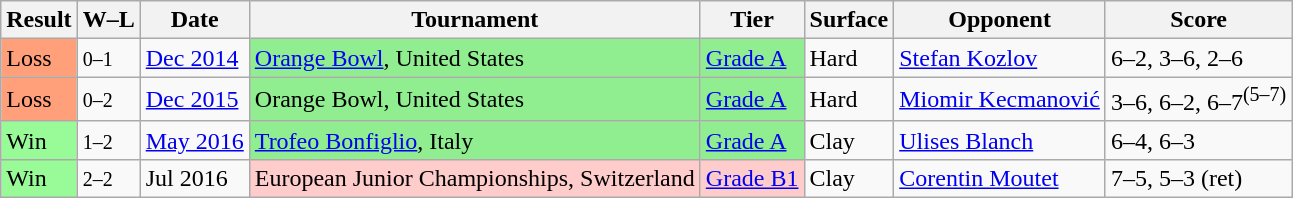<table class="sortable wikitable">
<tr>
<th>Result</th>
<th class="unsortable">W–L</th>
<th>Date</th>
<th>Tournament</th>
<th>Tier</th>
<th>Surface</th>
<th>Opponent</th>
<th class="unsortable">Score</th>
</tr>
<tr>
<td bgcolor=FFA07A>Loss</td>
<td><small>0–1</small></td>
<td><a href='#'>Dec 2014</a></td>
<td style=background:lightgreen><a href='#'>Orange Bowl</a>, United States</td>
<td style=background:lightgreen><a href='#'>Grade A</a></td>
<td>Hard</td>
<td> <a href='#'>Stefan Kozlov</a></td>
<td>6–2, 3–6, 2–6</td>
</tr>
<tr>
<td bgcolor=FFA07A>Loss</td>
<td><small>0–2</small></td>
<td><a href='#'>Dec 2015</a></td>
<td style=background:lightgreen>Orange Bowl, United States</td>
<td style=background:lightgreen><a href='#'>Grade A</a></td>
<td>Hard</td>
<td> <a href='#'>Miomir Kecmanović</a></td>
<td>3–6, 6–2, 6–7<sup>(5–7)</sup></td>
</tr>
<tr>
<td bgcolor=98FB98>Win</td>
<td><small>1–2</small></td>
<td><a href='#'>May 2016</a></td>
<td style=background:lightgreen><a href='#'>Trofeo Bonfiglio</a>, Italy</td>
<td style=background:lightgreen><a href='#'>Grade A</a></td>
<td>Clay</td>
<td> <a href='#'>Ulises Blanch</a></td>
<td>6–4, 6–3</td>
</tr>
<tr>
<td bgcolor=98FB98>Win</td>
<td><small>2–2</small></td>
<td>Jul 2016</td>
<td style=background:#ffcccc>European Junior Championships, Switzerland</td>
<td style=background:#ffcccc><a href='#'>Grade B1</a></td>
<td>Clay</td>
<td> <a href='#'>Corentin Moutet</a></td>
<td>7–5, 5–3 (ret)</td>
</tr>
</table>
